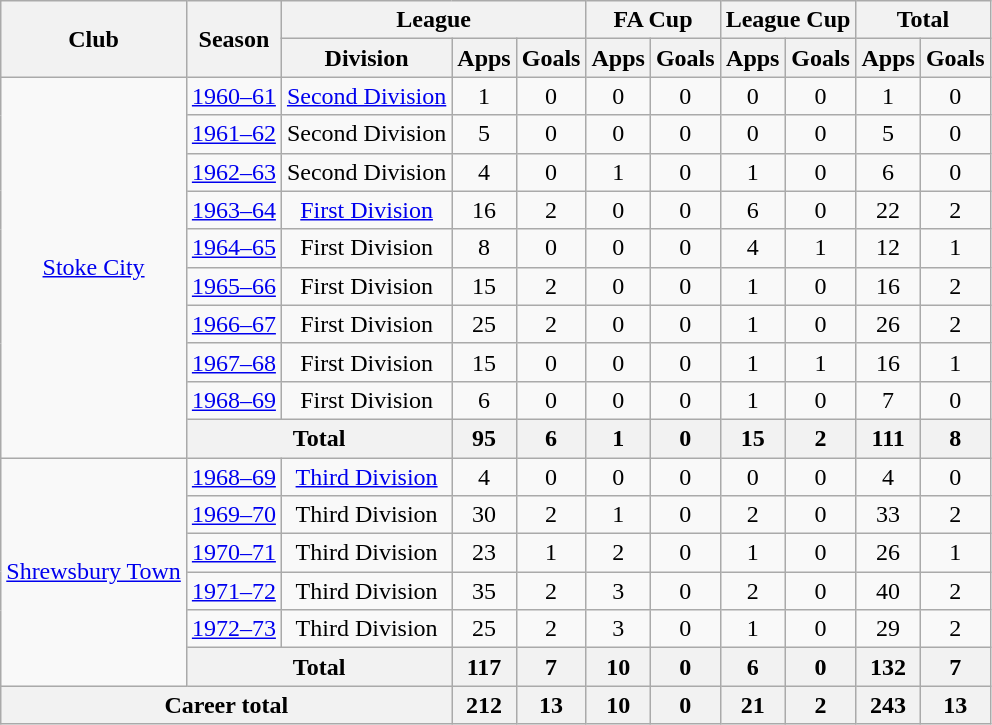<table class="wikitable" style="text-align:center">
<tr>
<th rowspan="2">Club</th>
<th rowspan="2">Season</th>
<th colspan="3">League</th>
<th colspan="2">FA Cup</th>
<th colspan="2">League Cup</th>
<th colspan="2">Total</th>
</tr>
<tr>
<th>Division</th>
<th>Apps</th>
<th>Goals</th>
<th>Apps</th>
<th>Goals</th>
<th>Apps</th>
<th>Goals</th>
<th>Apps</th>
<th>Goals</th>
</tr>
<tr>
<td rowspan="10"><a href='#'>Stoke City</a></td>
<td><a href='#'>1960–61</a></td>
<td><a href='#'>Second Division</a></td>
<td>1</td>
<td>0</td>
<td>0</td>
<td>0</td>
<td>0</td>
<td>0</td>
<td>1</td>
<td>0</td>
</tr>
<tr>
<td><a href='#'>1961–62</a></td>
<td>Second Division</td>
<td>5</td>
<td>0</td>
<td>0</td>
<td>0</td>
<td>0</td>
<td>0</td>
<td>5</td>
<td>0</td>
</tr>
<tr>
<td><a href='#'>1962–63</a></td>
<td>Second Division</td>
<td>4</td>
<td>0</td>
<td>1</td>
<td>0</td>
<td>1</td>
<td>0</td>
<td>6</td>
<td>0</td>
</tr>
<tr>
<td><a href='#'>1963–64</a></td>
<td><a href='#'>First Division</a></td>
<td>16</td>
<td>2</td>
<td>0</td>
<td>0</td>
<td>6</td>
<td>0</td>
<td>22</td>
<td>2</td>
</tr>
<tr>
<td><a href='#'>1964–65</a></td>
<td>First Division</td>
<td>8</td>
<td>0</td>
<td>0</td>
<td>0</td>
<td>4</td>
<td>1</td>
<td>12</td>
<td>1</td>
</tr>
<tr>
<td><a href='#'>1965–66</a></td>
<td>First Division</td>
<td>15</td>
<td>2</td>
<td>0</td>
<td>0</td>
<td>1</td>
<td>0</td>
<td>16</td>
<td>2</td>
</tr>
<tr>
<td><a href='#'>1966–67</a></td>
<td>First Division</td>
<td>25</td>
<td>2</td>
<td>0</td>
<td>0</td>
<td>1</td>
<td>0</td>
<td>26</td>
<td>2</td>
</tr>
<tr>
<td><a href='#'>1967–68</a></td>
<td>First Division</td>
<td>15</td>
<td>0</td>
<td>0</td>
<td>0</td>
<td>1</td>
<td>1</td>
<td>16</td>
<td>1</td>
</tr>
<tr>
<td><a href='#'>1968–69</a></td>
<td>First Division</td>
<td>6</td>
<td>0</td>
<td>0</td>
<td>0</td>
<td>1</td>
<td>0</td>
<td>7</td>
<td>0</td>
</tr>
<tr>
<th colspan="2">Total</th>
<th>95</th>
<th>6</th>
<th>1</th>
<th>0</th>
<th>15</th>
<th>2</th>
<th>111</th>
<th>8</th>
</tr>
<tr>
<td rowspan="6"><a href='#'>Shrewsbury Town</a></td>
<td><a href='#'>1968–69</a></td>
<td><a href='#'>Third Division</a></td>
<td>4</td>
<td>0</td>
<td>0</td>
<td>0</td>
<td>0</td>
<td>0</td>
<td>4</td>
<td>0</td>
</tr>
<tr>
<td><a href='#'>1969–70</a></td>
<td>Third Division</td>
<td>30</td>
<td>2</td>
<td>1</td>
<td>0</td>
<td>2</td>
<td>0</td>
<td>33</td>
<td>2</td>
</tr>
<tr>
<td><a href='#'>1970–71</a></td>
<td>Third Division</td>
<td>23</td>
<td>1</td>
<td>2</td>
<td>0</td>
<td>1</td>
<td>0</td>
<td>26</td>
<td>1</td>
</tr>
<tr>
<td><a href='#'>1971–72</a></td>
<td>Third Division</td>
<td>35</td>
<td>2</td>
<td>3</td>
<td>0</td>
<td>2</td>
<td>0</td>
<td>40</td>
<td>2</td>
</tr>
<tr>
<td><a href='#'>1972–73</a></td>
<td>Third Division</td>
<td>25</td>
<td>2</td>
<td>3</td>
<td>0</td>
<td>1</td>
<td>0</td>
<td>29</td>
<td>2</td>
</tr>
<tr>
<th colspan="2">Total</th>
<th>117</th>
<th>7</th>
<th>10</th>
<th>0</th>
<th>6</th>
<th>0</th>
<th>132</th>
<th>7</th>
</tr>
<tr>
<th colspan="3">Career total</th>
<th>212</th>
<th>13</th>
<th>10</th>
<th>0</th>
<th>21</th>
<th>2</th>
<th>243</th>
<th>13</th>
</tr>
</table>
